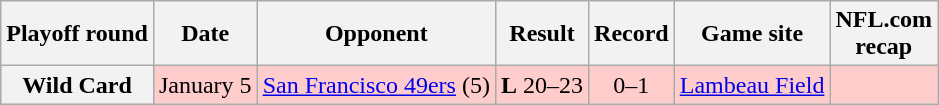<table class="wikitable" style="align=center">
<tr>
<th>Playoff round</th>
<th>Date</th>
<th>Opponent</th>
<th>Result</th>
<th>Record</th>
<th>Game site</th>
<th>NFL.com<br>recap</th>
</tr>
<tr style="background:#fcc; text-align:center;">
<th>Wild Card</th>
<td>January 5</td>
<td><a href='#'>San Francisco 49ers</a> (5)</td>
<td><strong>L</strong> 20–23</td>
<td>0–1</td>
<td><a href='#'>Lambeau Field</a></td>
<td></td>
</tr>
</table>
